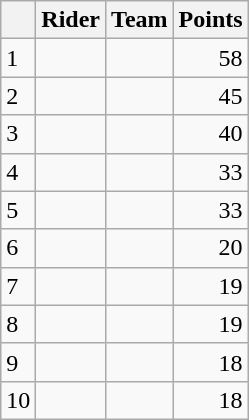<table class="wikitable">
<tr>
<th></th>
<th>Rider</th>
<th>Team</th>
<th>Points</th>
</tr>
<tr>
<td>1</td>
<td> </td>
<td></td>
<td style="text-align:right;">58</td>
</tr>
<tr>
<td>2</td>
<td>  </td>
<td></td>
<td style="text-align:right;">45</td>
</tr>
<tr>
<td>3</td>
<td></td>
<td></td>
<td style="text-align:right;">40</td>
</tr>
<tr>
<td>4</td>
<td></td>
<td></td>
<td style="text-align:right;">33</td>
</tr>
<tr>
<td>5</td>
<td></td>
<td></td>
<td style="text-align:right;">33</td>
</tr>
<tr>
<td>6</td>
<td></td>
<td></td>
<td style="text-align:right;">20</td>
</tr>
<tr>
<td>7</td>
<td></td>
<td></td>
<td style="text-align:right;">19</td>
</tr>
<tr>
<td>8</td>
<td></td>
<td></td>
<td style="text-align:right;">19</td>
</tr>
<tr>
<td>9</td>
<td></td>
<td></td>
<td style="text-align:right;">18</td>
</tr>
<tr>
<td>10</td>
<td></td>
<td></td>
<td style="text-align:right;">18</td>
</tr>
</table>
